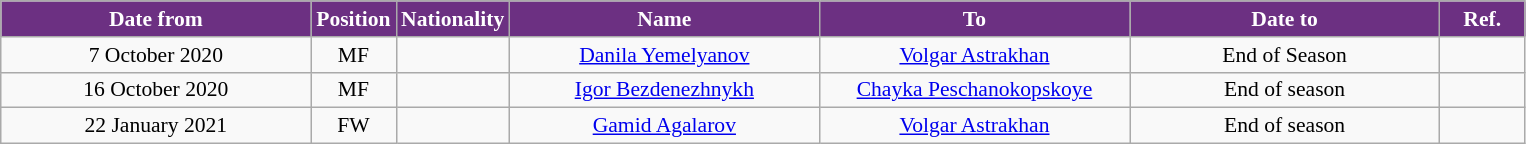<table class="wikitable" style="text-align:center; font-size:90%; ">
<tr>
<th style="background:#6C3082; color:white; width:200px;">Date from</th>
<th style="background:#6C3082; color:white; width:50px;">Position</th>
<th style="background:#6C3082; color:white; width:50px;">Nationality</th>
<th style="background:#6C3082; color:white; width:200px;">Name</th>
<th style="background:#6C3082; color:white; width:200px;">To</th>
<th style="background:#6C3082; color:white; width:200px;">Date to</th>
<th style="background:#6C3082; color:white; width:50px;">Ref.</th>
</tr>
<tr>
<td>7 October 2020</td>
<td>MF</td>
<td></td>
<td><a href='#'>Danila Yemelyanov</a></td>
<td><a href='#'>Volgar Astrakhan</a></td>
<td>End of Season</td>
<td></td>
</tr>
<tr>
<td>16 October 2020</td>
<td>MF</td>
<td></td>
<td><a href='#'>Igor Bezdenezhnykh</a></td>
<td><a href='#'>Chayka Peschanokopskoye</a></td>
<td>End of season</td>
<td></td>
</tr>
<tr>
<td>22 January 2021</td>
<td>FW</td>
<td></td>
<td><a href='#'>Gamid Agalarov</a></td>
<td><a href='#'>Volgar Astrakhan</a></td>
<td>End of season</td>
<td></td>
</tr>
</table>
